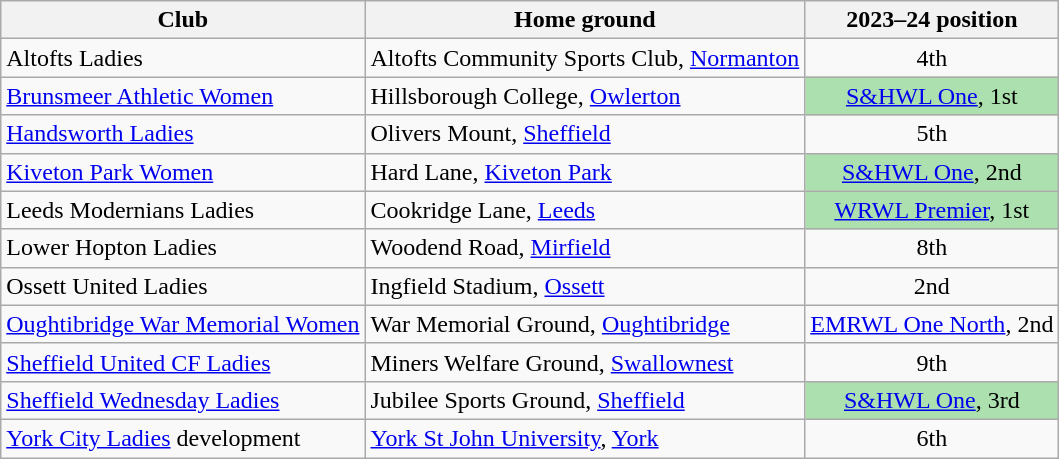<table class="wikitable sortable">
<tr>
<th>Club</th>
<th>Home ground</th>
<th>2023–24 position</th>
</tr>
<tr>
<td>Altofts Ladies</td>
<td>Altofts Community Sports Club, <a href='#'>Normanton</a></td>
<td style="text-align:center;">4th</td>
</tr>
<tr>
<td><a href='#'>Brunsmeer Athletic Women</a></td>
<td>Hillsborough College, <a href='#'>Owlerton</a></td>
<td style="text-align:center;" bgcolor="#ACE1AF"><a href='#'>S&HWL One</a>, 1st</td>
</tr>
<tr>
<td><a href='#'>Handsworth Ladies</a></td>
<td>Olivers Mount, <a href='#'>Sheffield</a></td>
<td style="text-align:center;">5th</td>
</tr>
<tr>
<td><a href='#'>Kiveton Park Women</a></td>
<td>Hard Lane, <a href='#'>Kiveton Park</a></td>
<td style="text-align:center;" bgcolor="#ACE1AF"><a href='#'>S&HWL One</a>, 2nd</td>
</tr>
<tr>
<td>Leeds Modernians Ladies</td>
<td>Cookridge Lane, <a href='#'>Leeds</a></td>
<td style="text-align:center;" bgcolor="#ACE1AF"><a href='#'>WRWL Premier</a>, 1st</td>
</tr>
<tr>
<td>Lower Hopton Ladies</td>
<td>Woodend Road, <a href='#'>Mirfield</a></td>
<td style="text-align:center;">8th</td>
</tr>
<tr>
<td>Ossett United Ladies</td>
<td>Ingfield Stadium, <a href='#'>Ossett</a></td>
<td style="text-align:center;">2nd</td>
</tr>
<tr>
<td><a href='#'>Oughtibridge War Memorial Women</a></td>
<td>War Memorial Ground, <a href='#'>Oughtibridge</a></td>
<td style="text-align:center;"><a href='#'>EMRWL One North</a>, 2nd</td>
</tr>
<tr>
<td><a href='#'>Sheffield United CF Ladies</a></td>
<td>Miners Welfare Ground, <a href='#'>Swallownest</a></td>
<td style="text-align:center;">9th</td>
</tr>
<tr>
<td><a href='#'>Sheffield Wednesday Ladies</a></td>
<td>Jubilee Sports Ground, <a href='#'>Sheffield</a></td>
<td style="text-align:center;" bgcolor="#ACE1AF"><a href='#'>S&HWL One</a>, 3rd</td>
</tr>
<tr>
<td><a href='#'>York City Ladies</a> development</td>
<td><a href='#'>York St John University</a>, <a href='#'>York</a></td>
<td style="text-align:center;">6th</td>
</tr>
</table>
